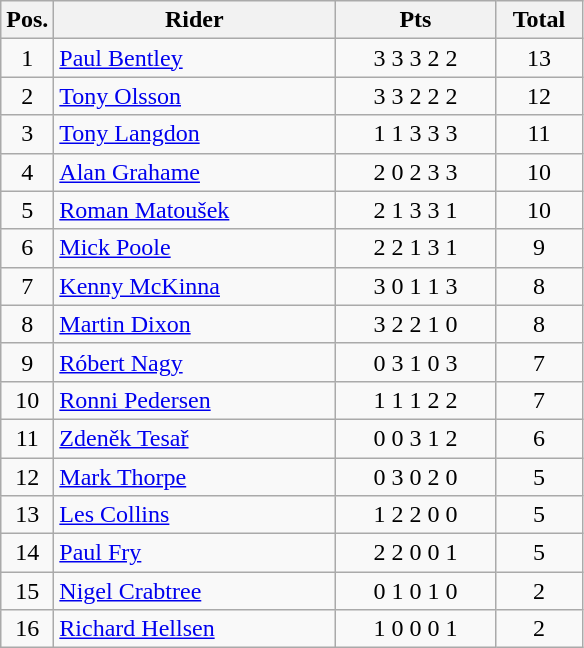<table class=wikitable>
<tr>
<th width=25px>Pos.</th>
<th width=180px>Rider</th>
<th width=100px>Pts</th>
<th width=50px>Total</th>
</tr>
<tr align=center >
<td>1</td>
<td align=left> <a href='#'>Paul Bentley</a></td>
<td>3	3	3	2	2</td>
<td>13</td>
</tr>
<tr align=center>
<td>2</td>
<td align=left> <a href='#'>Tony Olsson</a></td>
<td>3	3	2	2	2</td>
<td>12</td>
</tr>
<tr align=center>
<td>3</td>
<td align=left> <a href='#'>Tony Langdon</a></td>
<td>1	1	3	3	3</td>
<td>11</td>
</tr>
<tr align=center>
<td>4</td>
<td align=left> <a href='#'>Alan Grahame</a></td>
<td>2	0	2	3	3</td>
<td>10</td>
</tr>
<tr align=center>
<td>5</td>
<td align=left> <a href='#'>Roman Matoušek</a></td>
<td>2	1	3	3	1</td>
<td>10</td>
</tr>
<tr align=center>
<td>6</td>
<td align=left> <a href='#'>Mick Poole</a></td>
<td>2	2	1	3	1</td>
<td>9</td>
</tr>
<tr align=center>
<td>7</td>
<td align=left> <a href='#'>Kenny McKinna</a></td>
<td>3	0	1	1	3</td>
<td>8</td>
</tr>
<tr align=center>
<td>8</td>
<td align=left> <a href='#'>Martin Dixon</a></td>
<td>3	2	2	1	0</td>
<td>8</td>
</tr>
<tr align=center>
<td>9</td>
<td align=left> <a href='#'>Róbert Nagy</a></td>
<td>0	3 	1	0	3</td>
<td>7</td>
</tr>
<tr align=center>
<td>10</td>
<td align=left> <a href='#'>Ronni Pedersen</a></td>
<td>1	1	1	2	2</td>
<td>7</td>
</tr>
<tr align=center>
<td>11</td>
<td align=left> <a href='#'>Zdeněk Tesař</a></td>
<td>0	0	3	1	2</td>
<td>6</td>
</tr>
<tr align=center>
<td>12</td>
<td align=left> <a href='#'>Mark Thorpe</a></td>
<td>0	3	0	2	0</td>
<td>5</td>
</tr>
<tr align=center>
<td>13</td>
<td align=left> <a href='#'>Les Collins</a></td>
<td>1	2	2	0	0</td>
<td>5</td>
</tr>
<tr align=center>
<td>14</td>
<td align=left> <a href='#'>Paul Fry</a></td>
<td>2	2	0	0	1</td>
<td>5</td>
</tr>
<tr align=center>
<td>15</td>
<td align=left> <a href='#'>Nigel Crabtree</a></td>
<td>0	1	0	1	0</td>
<td>2</td>
</tr>
<tr align=center>
<td>16</td>
<td align=left> <a href='#'>Richard Hellsen</a></td>
<td>1	0	0	0	1</td>
<td>2</td>
</tr>
</table>
